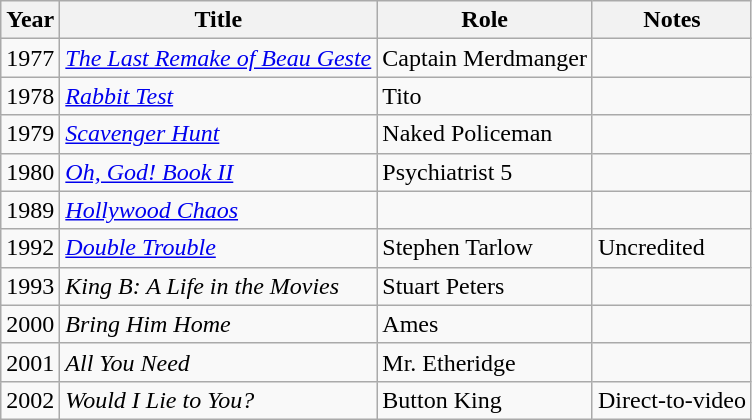<table class="wikitable sortable">
<tr>
<th>Year</th>
<th>Title</th>
<th>Role</th>
<th class="unsortable">Notes</th>
</tr>
<tr>
<td>1977</td>
<td><em><a href='#'>The Last Remake of Beau Geste</a></em></td>
<td>Captain Merdmanger</td>
<td></td>
</tr>
<tr>
<td>1978</td>
<td><em><a href='#'>Rabbit Test</a></em></td>
<td>Tito</td>
<td></td>
</tr>
<tr>
<td>1979</td>
<td><em><a href='#'>Scavenger Hunt</a></em></td>
<td>Naked Policeman</td>
<td></td>
</tr>
<tr>
<td>1980</td>
<td><em><a href='#'>Oh, God! Book II</a></em></td>
<td>Psychiatrist 5</td>
<td></td>
</tr>
<tr>
<td>1989</td>
<td><em><a href='#'>Hollywood Chaos</a></em></td>
<td></td>
<td></td>
</tr>
<tr>
<td>1992</td>
<td><em><a href='#'>Double Trouble</a></em></td>
<td>Stephen Tarlow</td>
<td>Uncredited</td>
</tr>
<tr>
<td>1993</td>
<td><em>King B: A Life in the Movies</em></td>
<td>Stuart Peters</td>
<td></td>
</tr>
<tr>
<td>2000</td>
<td><em>Bring Him Home</em></td>
<td>Ames</td>
<td></td>
</tr>
<tr>
<td>2001</td>
<td><em>All You Need</em></td>
<td>Mr. Etheridge</td>
<td></td>
</tr>
<tr>
<td>2002</td>
<td><em>Would I Lie to You?</em></td>
<td>Button King</td>
<td>Direct-to-video</td>
</tr>
</table>
